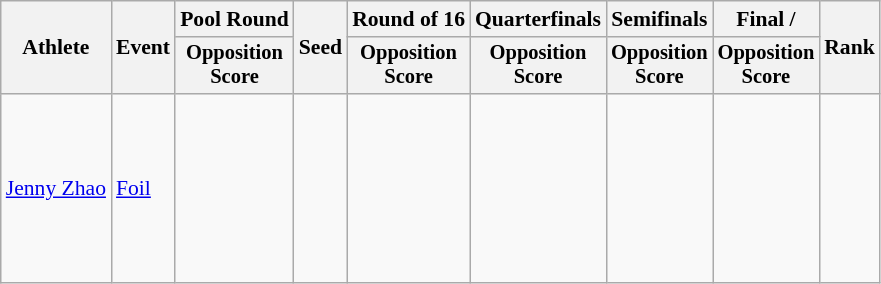<table class=wikitable style="font-size:90%">
<tr>
<th rowspan="2">Athlete</th>
<th rowspan="2">Event</th>
<th>Pool Round</th>
<th rowspan="2">Seed</th>
<th>Round of 16</th>
<th>Quarterfinals</th>
<th>Semifinals</th>
<th>Final / </th>
<th rowspan=2>Rank</th>
</tr>
<tr style="font-size:95%">
<th>Opposition<br>Score</th>
<th>Opposition<br>Score</th>
<th>Opposition<br>Score</th>
<th>Opposition<br>Score</th>
<th>Opposition<br>Score</th>
</tr>
<tr align=center>
<td align=left><a href='#'>Jenny Zhao</a></td>
<td align=left><a href='#'>Foil</a></td>
<td align=left><br><br><br><br><br><br><br></td>
<td></td>
<td></td>
<td></td>
<td></td>
<td></td>
<td></td>
</tr>
</table>
